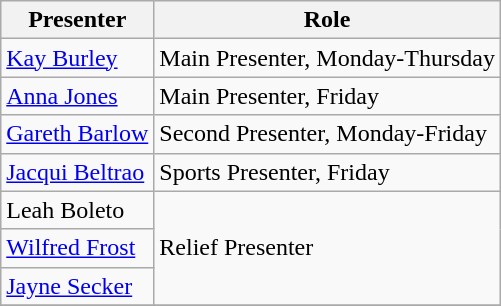<table class="wikitable">
<tr>
<th>Presenter</th>
<th>Role</th>
</tr>
<tr>
<td><a href='#'>Kay Burley</a></td>
<td>Main Presenter, Monday-Thursday</td>
</tr>
<tr>
<td><a href='#'>Anna Jones</a></td>
<td>Main Presenter, Friday</td>
</tr>
<tr>
<td><a href='#'>Gareth Barlow</a></td>
<td>Second Presenter, Monday-Friday</td>
</tr>
<tr>
<td><a href='#'>Jacqui Beltrao</a></td>
<td>Sports Presenter, Friday</td>
</tr>
<tr>
<td>Leah Boleto</td>
<td rowspan="3">Relief Presenter</td>
</tr>
<tr>
<td><a href='#'>Wilfred Frost</a></td>
</tr>
<tr>
<td><a href='#'>Jayne Secker</a></td>
</tr>
<tr>
</tr>
</table>
